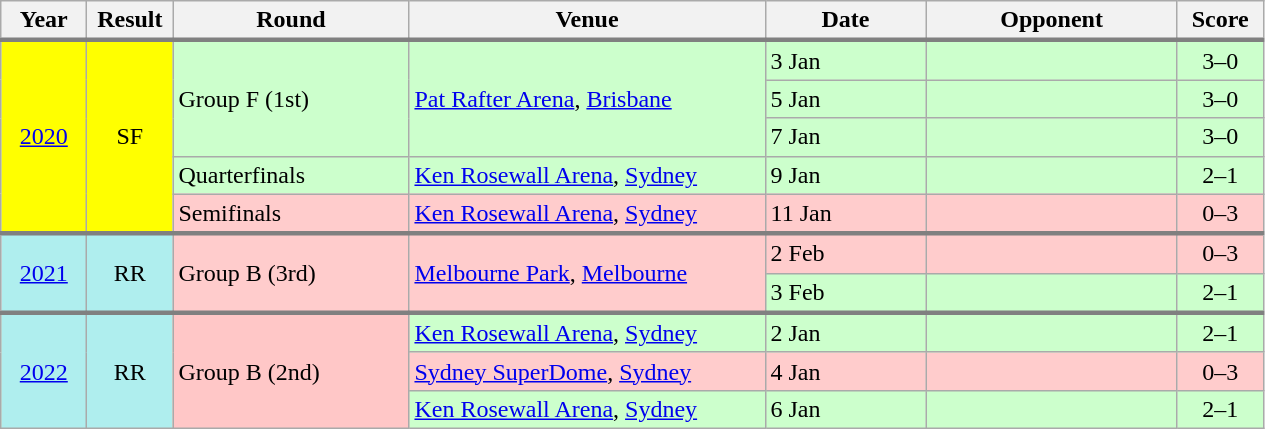<table class="wikitable">
<tr>
<th width="50">Year</th>
<th width="50">Result</th>
<th width="150">Round</th>
<th width="230">Venue</th>
<th width="100">Date</th>
<th width="160">Opponent</th>
<th width="50">Score</th>
</tr>
<tr style="border-top:3px solid gray; background-color:#ccffcc">
<td align="center" rowspan="5" bgcolor="yellow"><a href='#'>2020</a></td>
<td align="center" rowspan="5" bgcolor="yellow">SF</td>
<td rowspan="3">Group F (1st)</td>
<td rowspan="3"><a href='#'>Pat Rafter Arena</a>, <a href='#'>Brisbane</a></td>
<td>3 Jan</td>
<td></td>
<td align=center>3–0</td>
</tr>
<tr style="background-color:#ccffcc">
<td>5 Jan</td>
<td></td>
<td align=center>3–0</td>
</tr>
<tr style="background-color:#ccffcc">
<td>7 Jan</td>
<td></td>
<td align=center>3–0</td>
</tr>
<tr style="background-color:#ccffcc">
<td>Quarterfinals</td>
<td><a href='#'>Ken Rosewall Arena</a>, <a href='#'>Sydney</a></td>
<td>9 Jan</td>
<td></td>
<td align=center>2–1</td>
</tr>
<tr style="background-color:#ffcccc">
<td>Semifinals</td>
<td><a href='#'>Ken Rosewall Arena</a>, <a href='#'>Sydney</a></td>
<td>11 Jan</td>
<td></td>
<td align=center>0–3</td>
</tr>
<tr style="border-top:3px solid gray; background-color:#ffcccc">
<td align="center" rowspan="2" bgcolor="#afeeee"><a href='#'>2021</a></td>
<td align="center" rowspan="2" bgcolor="#afeeee">RR</td>
<td rowspan="2">Group B (3rd)</td>
<td rowspan="2"><a href='#'>Melbourne Park</a>, <a href='#'>Melbourne</a></td>
<td>2 Feb</td>
<td></td>
<td align=center>0–3</td>
</tr>
<tr style="background-color:#ccffcc">
<td>3 Feb</td>
<td></td>
<td align=center>2–1</td>
</tr>
<tr style="border-top:3px solid gray; background-color:#ccffcc">
<td align="center" rowspan="3" bgcolor="#afeeee"><a href='#'>2022</a></td>
<td align="center" rowspan="3" bgcolor="#afeeee">RR</td>
<td rowspan="3" bgcolor="#FFC7C7">Group B (2nd)</td>
<td><a href='#'>Ken Rosewall Arena</a>, <a href='#'>Sydney</a></td>
<td>2 Jan</td>
<td></td>
<td align=center>2–1</td>
</tr>
<tr style="background-color:#ffcccc">
<td><a href='#'>Sydney SuperDome</a>, <a href='#'>Sydney</a></td>
<td>4 Jan</td>
<td></td>
<td align=center>0–3</td>
</tr>
<tr style="background-color:#ccffcc">
<td><a href='#'>Ken Rosewall Arena</a>, <a href='#'>Sydney</a></td>
<td>6 Jan</td>
<td></td>
<td align=center>2–1</td>
</tr>
</table>
